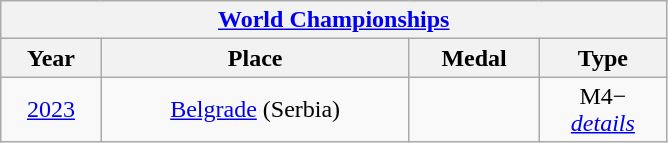<table class="wikitable center col2izq" style="text-align:center;width:445px;">
<tr>
<th colspan="4"><a href='#'>World Championships</a></th>
</tr>
<tr>
<th>Year</th>
<th>Place</th>
<th>Medal</th>
<th>Type</th>
</tr>
<tr>
<td><a href='#'>2023</a></td>
<td><a href='#'>Belgrade</a> (Serbia)</td>
<td></td>
<td><abbr>M4−</abbr><br><em><a href='#'>details</a></em></td>
</tr>
</table>
